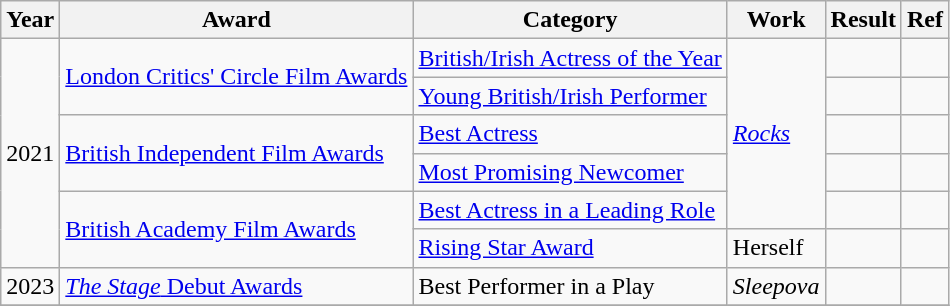<table class="wikitable plainrowheaders">
<tr>
<th>Year</th>
<th>Award</th>
<th>Category</th>
<th>Work</th>
<th>Result</th>
<th>Ref</th>
</tr>
<tr>
<td rowspan="6">2021</td>
<td rowspan="2"><a href='#'>London Critics' Circle Film Awards</a></td>
<td><a href='#'>British/Irish Actress of the Year</a></td>
<td rowspan="5"><em><a href='#'>Rocks</a></em></td>
<td></td>
<td></td>
</tr>
<tr>
<td><a href='#'>Young British/Irish Performer</a></td>
<td></td>
<td style = "text-align: center;"></td>
</tr>
<tr>
<td rowspan="2"><a href='#'>British Independent Film Awards</a></td>
<td><a href='#'>Best Actress</a></td>
<td></td>
<td></td>
</tr>
<tr>
<td><a href='#'>Most Promising Newcomer</a></td>
<td></td>
<td style = "text-align: center;"></td>
</tr>
<tr>
<td rowspan="2"><a href='#'>British Academy Film Awards</a></td>
<td><a href='#'>Best Actress in a Leading Role</a></td>
<td></td>
<td style = "text-align: center;"></td>
</tr>
<tr>
<td><a href='#'>Rising Star Award</a></td>
<td>Herself</td>
<td></td>
<td style = "text-align: center;"></td>
</tr>
<tr>
<td>2023</td>
<td><a href='#'><em>The Stage</em> Debut Awards</a></td>
<td>Best Performer in a Play</td>
<td><em>Sleepova</em></td>
<td></td>
<td></td>
</tr>
<tr>
</tr>
</table>
